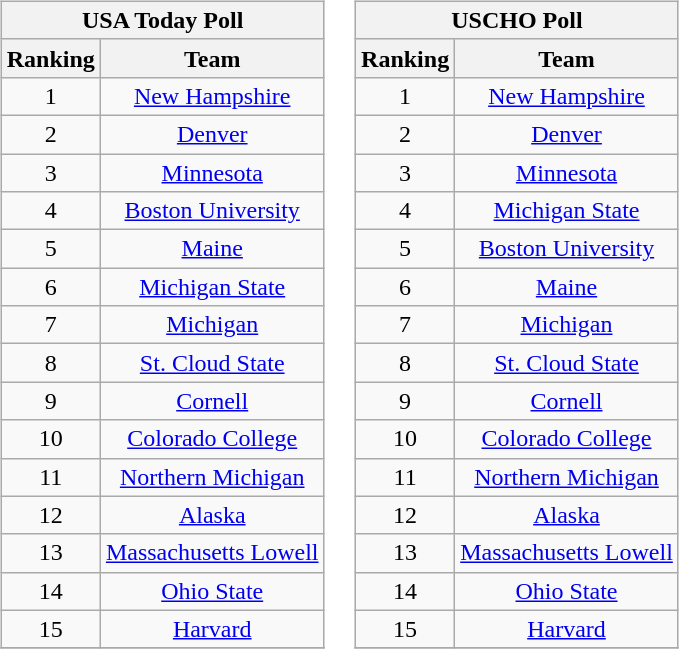<table>
<tr style="vertical-align:top;">
<td><br><table class="wikitable" style="text-align:center;">
<tr>
<th colspan=2><strong>USA Today Poll</strong></th>
</tr>
<tr>
<th>Ranking</th>
<th>Team</th>
</tr>
<tr>
<td>1</td>
<td><a href='#'>New Hampshire</a></td>
</tr>
<tr>
<td>2</td>
<td><a href='#'>Denver</a></td>
</tr>
<tr>
<td>3</td>
<td><a href='#'>Minnesota</a></td>
</tr>
<tr>
<td>4</td>
<td><a href='#'>Boston University</a></td>
</tr>
<tr>
<td>5</td>
<td><a href='#'>Maine</a></td>
</tr>
<tr>
<td>6</td>
<td><a href='#'>Michigan State</a></td>
</tr>
<tr>
<td>7</td>
<td><a href='#'>Michigan</a></td>
</tr>
<tr>
<td>8</td>
<td><a href='#'>St. Cloud State</a></td>
</tr>
<tr>
<td>9</td>
<td><a href='#'>Cornell</a></td>
</tr>
<tr>
<td>10</td>
<td><a href='#'>Colorado College</a></td>
</tr>
<tr>
<td>11</td>
<td><a href='#'>Northern Michigan</a></td>
</tr>
<tr>
<td>12</td>
<td><a href='#'>Alaska</a></td>
</tr>
<tr>
<td>13</td>
<td><a href='#'>Massachusetts Lowell</a></td>
</tr>
<tr>
<td>14</td>
<td><a href='#'>Ohio State</a></td>
</tr>
<tr>
<td>15</td>
<td><a href='#'>Harvard</a></td>
</tr>
<tr>
</tr>
</table>
</td>
<td><br><table class="wikitable" style="text-align:center;">
<tr>
<th colspan=2><strong>USCHO Poll</strong></th>
</tr>
<tr>
<th>Ranking</th>
<th>Team</th>
</tr>
<tr>
<td>1</td>
<td><a href='#'>New Hampshire</a></td>
</tr>
<tr>
<td>2</td>
<td><a href='#'>Denver</a></td>
</tr>
<tr>
<td>3</td>
<td><a href='#'>Minnesota</a></td>
</tr>
<tr>
<td>4</td>
<td><a href='#'>Michigan State</a></td>
</tr>
<tr>
<td>5</td>
<td><a href='#'>Boston University</a></td>
</tr>
<tr>
<td>6</td>
<td><a href='#'>Maine</a></td>
</tr>
<tr>
<td>7</td>
<td><a href='#'>Michigan</a></td>
</tr>
<tr>
<td>8</td>
<td><a href='#'>St. Cloud State</a></td>
</tr>
<tr>
<td>9</td>
<td><a href='#'>Cornell</a></td>
</tr>
<tr>
<td>10</td>
<td><a href='#'>Colorado College</a></td>
</tr>
<tr>
<td>11</td>
<td><a href='#'>Northern Michigan</a></td>
</tr>
<tr>
<td>12</td>
<td><a href='#'>Alaska</a></td>
</tr>
<tr>
<td>13</td>
<td><a href='#'>Massachusetts Lowell</a></td>
</tr>
<tr>
<td>14</td>
<td><a href='#'>Ohio State</a></td>
</tr>
<tr>
<td>15</td>
<td><a href='#'>Harvard</a></td>
</tr>
<tr>
</tr>
</table>
</td>
</tr>
</table>
